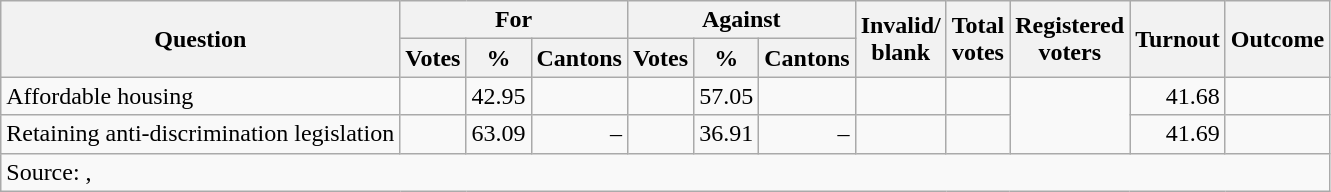<table class=wikitable style=text-align:right>
<tr>
<th rowspan=2>Question</th>
<th colspan=3>For</th>
<th colspan=3>Against</th>
<th rowspan=2>Invalid/<br>blank</th>
<th rowspan=2>Total<br>votes</th>
<th rowspan=2>Registered<br>voters</th>
<th rowspan=2>Turnout</th>
<th rowspan=2>Outcome</th>
</tr>
<tr>
<th>Votes</th>
<th>%</th>
<th>Cantons</th>
<th>Votes</th>
<th>%</th>
<th>Cantons</th>
</tr>
<tr>
<td align=left>Affordable housing</td>
<td></td>
<td>42.95</td>
<td></td>
<td></td>
<td>57.05</td>
<td></td>
<td></td>
<td></td>
<td rowspan=2></td>
<td>41.68</td>
<td></td>
</tr>
<tr>
<td align=left>Retaining anti-discrimination legislation</td>
<td></td>
<td>63.09</td>
<td>–</td>
<td></td>
<td>36.91</td>
<td>–</td>
<td></td>
<td></td>
<td>41.69</td>
<td></td>
</tr>
<tr>
<td colspan=14 align=left>Source: , </td>
</tr>
</table>
